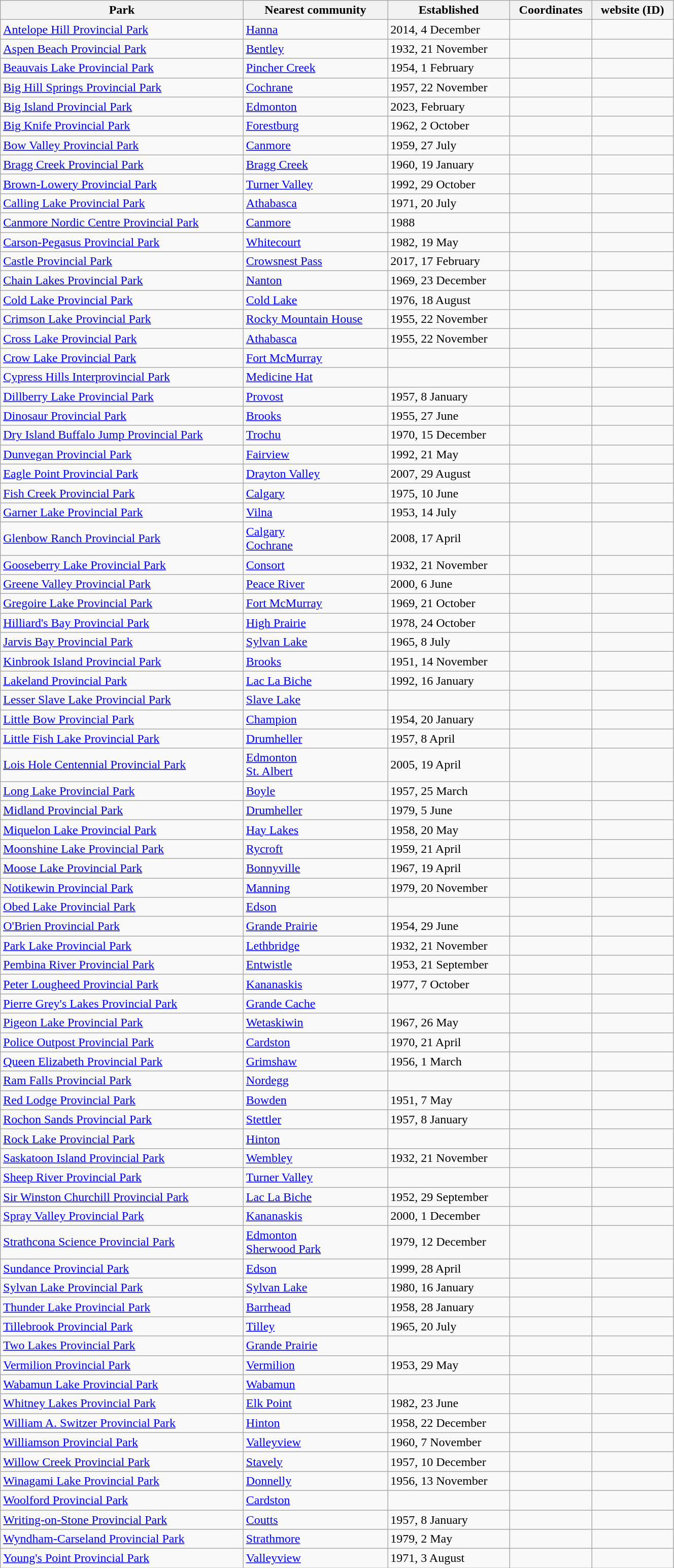<table class="wikitable sortable" style="width:70%;">
<tr>
<th>Park</th>
<th>Nearest community</th>
<th>Established</th>
<th>Coordinates</th>
<th>website (ID)</th>
</tr>
<tr>
<td><span></span><a href='#'>Antelope Hill Provincial Park</a></td>
<td><a href='#'>Hanna</a></td>
<td>2014, 4 December</td>
<td><small></small></td>
<td></td>
</tr>
<tr>
<td><a href='#'>Aspen Beach Provincial Park</a></td>
<td><a href='#'>Bentley</a></td>
<td>1932, 21 November</td>
<td><small></small></td>
<td></td>
</tr>
<tr>
<td><span></span><a href='#'>Beauvais Lake Provincial Park</a></td>
<td><a href='#'>Pincher Creek</a></td>
<td>1954, 1 February</td>
<td><small></small></td>
<td></td>
</tr>
<tr>
<td><span></span><a href='#'>Big Hill Springs Provincial Park</a></td>
<td><a href='#'>Cochrane</a></td>
<td>1957, 22 November</td>
<td><small></small></td>
<td></td>
</tr>
<tr>
<td><span></span><a href='#'>Big Island Provincial Park</a></td>
<td><a href='#'>Edmonton</a></td>
<td>2023, February</td>
<td><small></small></td>
<td></td>
</tr>
<tr>
<td><span></span><a href='#'>Big Knife Provincial Park</a></td>
<td><a href='#'>Forestburg</a></td>
<td>1962, 2 October</td>
<td><small></small></td>
<td></td>
</tr>
<tr>
<td><span></span><a href='#'>Bow Valley Provincial Park</a></td>
<td><a href='#'>Canmore</a></td>
<td>1959, 27 July</td>
<td><small></small></td>
<td></td>
</tr>
<tr>
<td><span></span><a href='#'>Bragg Creek Provincial Park</a></td>
<td><a href='#'>Bragg Creek</a></td>
<td>1960, 19 January</td>
<td><small></small></td>
<td></td>
</tr>
<tr>
<td><span></span><a href='#'>Brown-Lowery Provincial Park</a></td>
<td><a href='#'>Turner Valley</a></td>
<td>1992, 29 October</td>
<td><small></small></td>
<td></td>
</tr>
<tr>
<td><span></span><a href='#'>Calling Lake Provincial Park</a></td>
<td><a href='#'>Athabasca</a></td>
<td>1971, 20 July</td>
<td><small></small></td>
<td></td>
</tr>
<tr>
<td><span></span><a href='#'>Canmore Nordic Centre Provincial Park</a></td>
<td><a href='#'>Canmore</a></td>
<td>1988</td>
<td><small></small></td>
<td></td>
</tr>
<tr>
<td><span></span><a href='#'>Carson-Pegasus Provincial Park</a></td>
<td><a href='#'>Whitecourt</a></td>
<td>1982, 19 May</td>
<td><small></small></td>
<td></td>
</tr>
<tr>
<td><span></span><a href='#'>Castle Provincial Park</a></td>
<td><a href='#'>Crowsnest Pass</a></td>
<td>2017, 17 February</td>
<td><small></small></td>
<td></td>
</tr>
<tr>
<td><span></span><a href='#'>Chain Lakes Provincial Park</a></td>
<td><a href='#'>Nanton</a></td>
<td>1969, 23 December</td>
<td><small></small></td>
<td></td>
</tr>
<tr>
<td><span></span><a href='#'>Cold Lake Provincial Park</a></td>
<td><a href='#'>Cold Lake</a></td>
<td>1976, 18 August</td>
<td><small></small></td>
<td></td>
</tr>
<tr>
<td><span></span><a href='#'>Crimson Lake Provincial Park</a></td>
<td><a href='#'>Rocky Mountain House</a></td>
<td>1955, 22 November</td>
<td><small></small></td>
<td></td>
</tr>
<tr>
<td><span></span><a href='#'>Cross Lake Provincial Park</a></td>
<td><a href='#'>Athabasca</a></td>
<td>1955, 22 November</td>
<td><small></small></td>
<td></td>
</tr>
<tr>
<td><span></span><a href='#'>Crow Lake Provincial Park</a></td>
<td><a href='#'>Fort McMurray</a></td>
<td></td>
<td><small></small></td>
<td></td>
</tr>
<tr>
<td><span></span><a href='#'>Cypress Hills Interprovincial Park</a></td>
<td><a href='#'>Medicine Hat</a></td>
<td></td>
<td><small></small></td>
<td></td>
</tr>
<tr>
<td><span></span><a href='#'>Dillberry Lake Provincial Park</a></td>
<td><a href='#'>Provost</a></td>
<td>1957, 8 January</td>
<td><small></small></td>
<td></td>
</tr>
<tr>
<td><span></span><a href='#'>Dinosaur Provincial Park</a></td>
<td><a href='#'>Brooks</a></td>
<td>1955, 27 June</td>
<td><small></small></td>
<td></td>
</tr>
<tr>
<td><span></span><a href='#'>Dry Island Buffalo Jump Provincial Park</a></td>
<td><a href='#'>Trochu</a></td>
<td>1970, 15 December</td>
<td><small></small></td>
<td></td>
</tr>
<tr>
<td><span></span><a href='#'>Dunvegan Provincial Park</a></td>
<td><a href='#'>Fairview</a></td>
<td>1992, 21 May</td>
<td><small></small></td>
<td></td>
</tr>
<tr>
<td><span></span><a href='#'>Eagle Point Provincial Park</a></td>
<td><a href='#'>Drayton Valley</a></td>
<td>2007, 29 August</td>
<td><small></small></td>
<td></td>
</tr>
<tr>
<td><span></span><a href='#'>Fish Creek Provincial Park</a></td>
<td><a href='#'>Calgary</a></td>
<td>1975, 10 June</td>
<td><small></small></td>
<td></td>
</tr>
<tr>
<td><span></span><a href='#'>Garner Lake Provincial Park</a></td>
<td><a href='#'>Vilna</a></td>
<td>1953, 14 July</td>
<td><small></small></td>
<td></td>
</tr>
<tr>
<td><span></span><a href='#'>Glenbow Ranch Provincial Park</a></td>
<td><a href='#'>Calgary</a><br><a href='#'>Cochrane</a></td>
<td>2008, 17 April</td>
<td><small></small></td>
<td></td>
</tr>
<tr>
<td><span></span><a href='#'>Gooseberry Lake Provincial Park</a></td>
<td><a href='#'>Consort</a></td>
<td>1932, 21 November</td>
<td><small></small></td>
<td></td>
</tr>
<tr>
<td><span></span><a href='#'>Greene Valley Provincial Park</a></td>
<td><a href='#'>Peace River</a></td>
<td>2000, 6 June</td>
<td><small></small></td>
<td></td>
</tr>
<tr>
<td><span></span><a href='#'>Gregoire Lake Provincial Park</a></td>
<td><a href='#'>Fort McMurray</a></td>
<td>1969, 21 October</td>
<td><small></small></td>
<td></td>
</tr>
<tr>
<td><span></span><a href='#'>Hilliard's Bay Provincial Park</a></td>
<td><a href='#'>High Prairie</a></td>
<td>1978, 24 October</td>
<td><small></small></td>
<td></td>
</tr>
<tr>
<td><span></span><a href='#'>Jarvis Bay Provincial Park</a></td>
<td><a href='#'>Sylvan Lake</a></td>
<td>1965, 8 July</td>
<td><small></small></td>
<td></td>
</tr>
<tr>
<td><span></span><a href='#'>Kinbrook Island Provincial Park</a></td>
<td><a href='#'>Brooks</a></td>
<td>1951, 14 November</td>
<td><small></small></td>
<td></td>
</tr>
<tr>
<td><span></span><a href='#'>Lakeland Provincial Park</a></td>
<td><a href='#'>Lac La Biche</a></td>
<td>1992, 16 January</td>
<td><small></small></td>
<td></td>
</tr>
<tr>
<td><span></span><a href='#'>Lesser Slave Lake Provincial Park</a></td>
<td><a href='#'>Slave Lake</a></td>
<td></td>
<td><small></small></td>
<td></td>
</tr>
<tr>
<td><span></span><a href='#'>Little Bow Provincial Park</a></td>
<td><a href='#'>Champion</a></td>
<td>1954, 20 January</td>
<td><small></small></td>
<td></td>
</tr>
<tr>
<td><span></span><a href='#'>Little Fish Lake Provincial Park</a></td>
<td><a href='#'>Drumheller</a></td>
<td>1957, 8 April</td>
<td><small></small></td>
<td></td>
</tr>
<tr>
<td><span></span><a href='#'>Lois Hole Centennial Provincial Park</a></td>
<td><a href='#'>Edmonton</a><br><a href='#'>St. Albert</a></td>
<td>2005, 19 April</td>
<td><small></small></td>
<td></td>
</tr>
<tr>
<td><span></span><a href='#'>Long Lake Provincial Park</a></td>
<td><a href='#'>Boyle</a></td>
<td>1957, 25 March</td>
<td><small></small></td>
<td></td>
</tr>
<tr>
<td><span></span><a href='#'>Midland Provincial Park</a></td>
<td><a href='#'>Drumheller</a></td>
<td>1979, 5 June</td>
<td><small></small></td>
<td></td>
</tr>
<tr>
<td><span></span><a href='#'>Miquelon Lake Provincial Park</a></td>
<td><a href='#'>Hay Lakes</a></td>
<td>1958, 20 May</td>
<td><small></small></td>
<td></td>
</tr>
<tr>
<td><span></span><a href='#'>Moonshine Lake Provincial Park</a></td>
<td><a href='#'>Rycroft</a></td>
<td>1959, 21 April</td>
<td><small></small></td>
<td></td>
</tr>
<tr>
<td><span></span><a href='#'>Moose Lake Provincial Park</a></td>
<td><a href='#'>Bonnyville</a></td>
<td>1967, 19 April</td>
<td><small></small></td>
<td></td>
</tr>
<tr>
<td><span></span><a href='#'>Notikewin Provincial Park</a></td>
<td><a href='#'>Manning</a></td>
<td>1979, 20 November</td>
<td><small></small></td>
<td></td>
</tr>
<tr>
<td><span></span><a href='#'>Obed Lake Provincial Park</a></td>
<td><a href='#'>Edson</a></td>
<td></td>
<td><small></small></td>
<td></td>
</tr>
<tr>
<td><span></span><a href='#'>O'Brien Provincial Park</a></td>
<td><a href='#'>Grande Prairie</a></td>
<td>1954, 29 June</td>
<td><small></small></td>
<td></td>
</tr>
<tr>
<td><span></span><a href='#'>Park Lake Provincial Park</a></td>
<td><a href='#'>Lethbridge</a></td>
<td>1932, 21 November</td>
<td><small></small></td>
<td></td>
</tr>
<tr>
<td><span></span><a href='#'>Pembina River Provincial Park</a></td>
<td><a href='#'>Entwistle</a></td>
<td>1953, 21 September</td>
<td><small></small></td>
<td></td>
</tr>
<tr>
<td><span></span><a href='#'>Peter Lougheed Provincial Park</a></td>
<td><a href='#'>Kananaskis</a></td>
<td>1977, 7 October</td>
<td><small></small></td>
<td></td>
</tr>
<tr>
<td><span></span><a href='#'>Pierre Grey's Lakes Provincial Park</a></td>
<td><a href='#'>Grande Cache</a></td>
<td></td>
<td><small></small></td>
<td></td>
</tr>
<tr>
<td><span></span><a href='#'>Pigeon Lake Provincial Park</a></td>
<td><a href='#'>Wetaskiwin</a></td>
<td>1967, 26 May</td>
<td><small></small></td>
<td></td>
</tr>
<tr>
<td><span></span><a href='#'>Police Outpost Provincial Park</a></td>
<td><a href='#'>Cardston</a></td>
<td>1970, 21 April</td>
<td><small></small></td>
<td></td>
</tr>
<tr>
<td><span></span><a href='#'>Queen Elizabeth Provincial Park</a></td>
<td><a href='#'>Grimshaw</a></td>
<td>1956, 1 March</td>
<td><small></small></td>
<td></td>
</tr>
<tr>
<td><span></span><a href='#'>Ram Falls Provincial Park</a></td>
<td><a href='#'>Nordegg</a></td>
<td></td>
<td><small></small></td>
<td></td>
</tr>
<tr>
<td><span></span><a href='#'>Red Lodge Provincial Park</a></td>
<td><a href='#'>Bowden</a></td>
<td>1951, 7 May</td>
<td><small></small></td>
<td></td>
</tr>
<tr>
<td><span></span><a href='#'>Rochon Sands Provincial Park</a></td>
<td><a href='#'>Stettler</a></td>
<td>1957, 8 January</td>
<td><small></small></td>
<td></td>
</tr>
<tr>
<td><span></span><a href='#'>Rock Lake Provincial Park</a></td>
<td><a href='#'>Hinton</a></td>
<td></td>
<td><small></small></td>
<td></td>
</tr>
<tr>
<td><span></span><a href='#'>Saskatoon Island Provincial Park</a></td>
<td><a href='#'>Wembley</a></td>
<td>1932, 21 November</td>
<td><small></small></td>
<td></td>
</tr>
<tr>
<td><span></span><a href='#'>Sheep River Provincial Park</a></td>
<td><a href='#'>Turner Valley</a></td>
<td></td>
<td><small></small></td>
<td></td>
</tr>
<tr>
<td><span></span><a href='#'>Sir Winston Churchill Provincial Park</a></td>
<td><a href='#'>Lac La Biche</a></td>
<td>1952, 29 September</td>
<td><small></small></td>
<td></td>
</tr>
<tr>
<td><span></span><a href='#'>Spray Valley Provincial Park</a></td>
<td><a href='#'>Kananaskis</a></td>
<td>2000, 1 December</td>
<td><small></small></td>
<td></td>
</tr>
<tr>
<td><span></span><a href='#'>Strathcona Science Provincial Park</a></td>
<td><a href='#'>Edmonton</a><br><a href='#'>Sherwood Park</a></td>
<td>1979, 12 December</td>
<td><small></small></td>
<td></td>
</tr>
<tr>
<td><span></span><a href='#'>Sundance Provincial Park</a></td>
<td><a href='#'>Edson</a></td>
<td>1999, 28 April</td>
<td><small></small></td>
<td></td>
</tr>
<tr>
<td><span></span><a href='#'>Sylvan Lake Provincial Park</a></td>
<td><a href='#'>Sylvan Lake</a></td>
<td>1980, 16 January</td>
<td><small></small></td>
<td></td>
</tr>
<tr>
<td><span></span><a href='#'>Thunder Lake Provincial Park</a></td>
<td><a href='#'>Barrhead</a></td>
<td>1958, 28 January</td>
<td><small></small></td>
<td></td>
</tr>
<tr>
<td><span></span><a href='#'>Tillebrook Provincial Park</a></td>
<td><a href='#'>Tilley</a></td>
<td>1965, 20 July</td>
<td><small></small></td>
<td></td>
</tr>
<tr>
<td><span></span><a href='#'>Two Lakes Provincial Park</a></td>
<td><a href='#'>Grande Prairie</a></td>
<td></td>
<td><small></small></td>
<td></td>
</tr>
<tr>
<td><span></span><a href='#'>Vermilion Provincial Park</a></td>
<td><a href='#'>Vermilion</a></td>
<td>1953, 29 May</td>
<td><small></small></td>
<td></td>
</tr>
<tr>
<td><span></span><a href='#'>Wabamun Lake Provincial Park</a></td>
<td><a href='#'>Wabamun</a></td>
<td></td>
<td><small></small></td>
<td></td>
</tr>
<tr>
<td><span></span><a href='#'>Whitney Lakes Provincial Park</a></td>
<td><a href='#'>Elk Point</a></td>
<td>1982, 23 June</td>
<td><small></small></td>
<td></td>
</tr>
<tr>
<td><span></span><a href='#'>William A. Switzer Provincial Park</a></td>
<td><a href='#'>Hinton</a></td>
<td>1958, 22 December</td>
<td><small></small></td>
<td></td>
</tr>
<tr>
<td><span></span><a href='#'>Williamson Provincial Park</a></td>
<td><a href='#'>Valleyview</a></td>
<td>1960, 7 November</td>
<td><small></small></td>
<td></td>
</tr>
<tr>
<td><span></span><a href='#'>Willow Creek Provincial Park</a></td>
<td><a href='#'>Stavely</a></td>
<td>1957, 10 December</td>
<td><small></small></td>
<td></td>
</tr>
<tr>
<td><span></span><a href='#'>Winagami Lake Provincial Park</a></td>
<td><a href='#'>Donnelly</a></td>
<td>1956, 13 November</td>
<td><small></small></td>
<td></td>
</tr>
<tr>
<td><span></span><a href='#'>Woolford Provincial Park</a></td>
<td><a href='#'>Cardston</a></td>
<td></td>
<td><small></small></td>
<td></td>
</tr>
<tr>
<td><span></span><a href='#'>Writing-on-Stone Provincial Park</a></td>
<td><a href='#'>Coutts</a></td>
<td>1957, 8 January</td>
<td><small></small></td>
<td></td>
</tr>
<tr>
<td><span></span><a href='#'>Wyndham-Carseland Provincial Park</a></td>
<td><a href='#'>Strathmore</a></td>
<td>1979, 2 May</td>
<td><small></small></td>
<td></td>
</tr>
<tr>
<td><span></span><span></span><a href='#'>Young's Point Provincial Park</a></td>
<td><a href='#'>Valleyview</a></td>
<td>1971, 3 August</td>
<td><small></small></td>
<td></td>
</tr>
</table>
